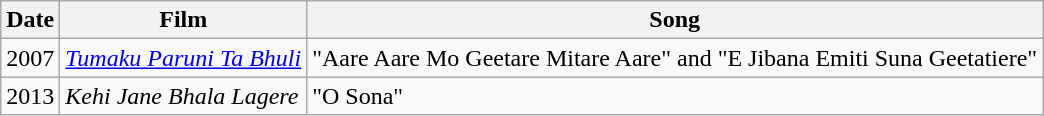<table class="wikitable sortable">
<tr>
<th>Date</th>
<th>Film</th>
<th>Song</th>
</tr>
<tr>
<td>2007</td>
<td><em><a href='#'>Tumaku Paruni Ta Bhuli</a></em></td>
<td>"Aare Aare Mo Geetare Mitare Aare" and "E Jibana Emiti Suna Geetatiere"</td>
</tr>
<tr>
<td>2013</td>
<td><em>Kehi Jane Bhala Lagere</em></td>
<td>"O Sona"</td>
</tr>
</table>
